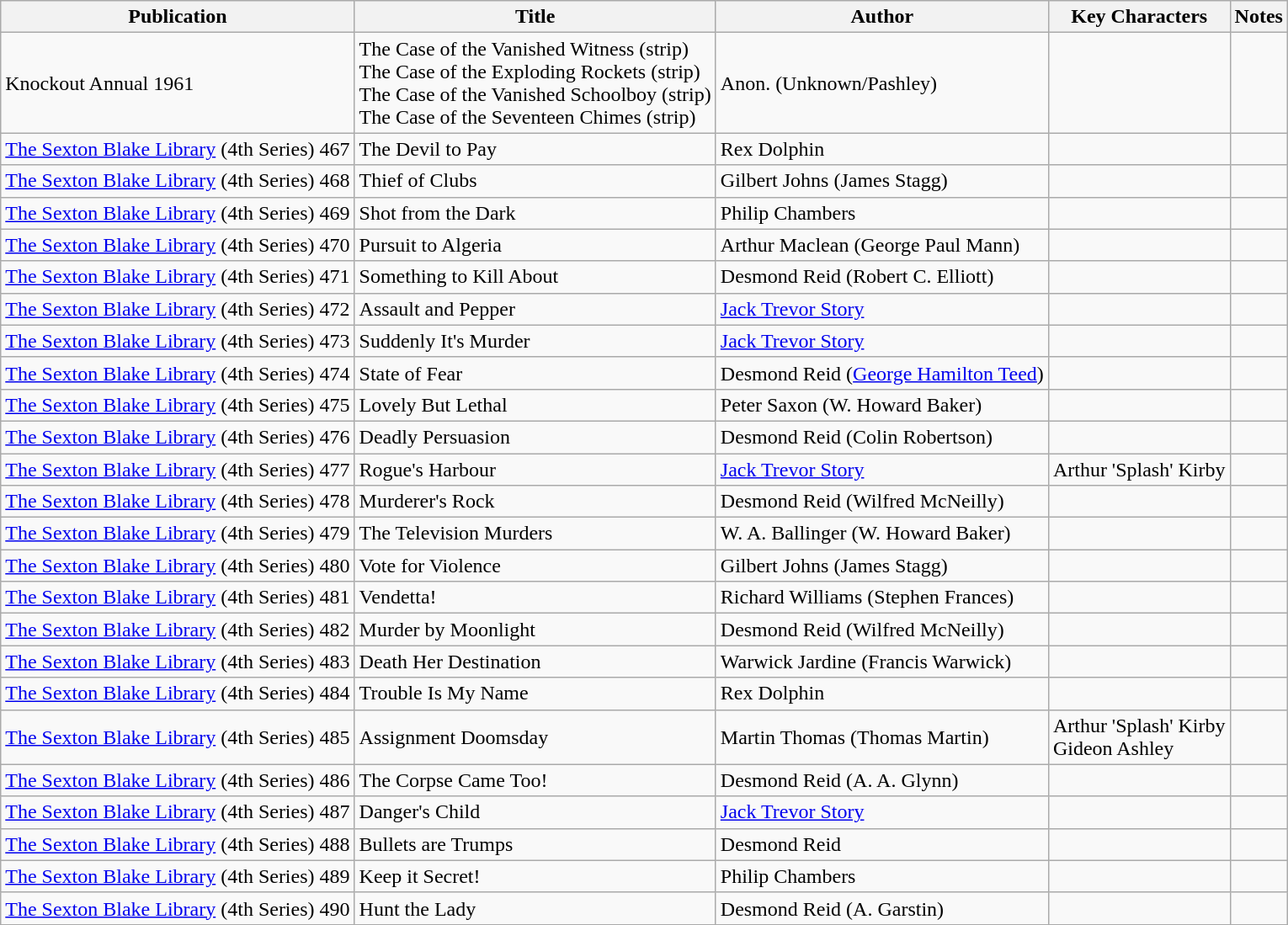<table class="wikitable">
<tr>
<th>Publication</th>
<th>Title</th>
<th>Author</th>
<th>Key Characters</th>
<th>Notes</th>
</tr>
<tr>
<td>Knockout Annual 1961</td>
<td>The Case of the Vanished Witness (strip)<br>The Case of the Exploding Rockets (strip)<br>The Case of the Vanished Schoolboy (strip) <br>The Case of the Seventeen Chimes (strip)</td>
<td>Anon. (Unknown/Pashley)</td>
<td></td>
<td></td>
</tr>
<tr>
<td><a href='#'>The Sexton Blake Library</a> (4th Series) 467</td>
<td>The Devil to Pay</td>
<td>Rex Dolphin</td>
<td></td>
<td></td>
</tr>
<tr>
<td><a href='#'>The Sexton Blake Library</a> (4th Series) 468</td>
<td>Thief of Clubs</td>
<td>Gilbert Johns (James Stagg)</td>
<td></td>
<td></td>
</tr>
<tr>
<td><a href='#'>The Sexton Blake Library</a> (4th Series) 469</td>
<td>Shot from the Dark</td>
<td>Philip Chambers</td>
<td></td>
<td></td>
</tr>
<tr>
<td><a href='#'>The Sexton Blake Library</a> (4th Series) 470</td>
<td>Pursuit to Algeria</td>
<td>Arthur Maclean (George Paul Mann)</td>
<td></td>
<td></td>
</tr>
<tr>
<td><a href='#'>The Sexton Blake Library</a> (4th Series) 471</td>
<td>Something to Kill About</td>
<td>Desmond Reid (Robert C. Elliott)</td>
<td></td>
<td></td>
</tr>
<tr>
<td><a href='#'>The Sexton Blake Library</a> (4th Series) 472</td>
<td>Assault and Pepper</td>
<td><a href='#'>Jack Trevor Story</a></td>
<td></td>
<td></td>
</tr>
<tr>
<td><a href='#'>The Sexton Blake Library</a> (4th Series) 473</td>
<td>Suddenly It's Murder</td>
<td><a href='#'>Jack Trevor Story</a></td>
<td></td>
<td></td>
</tr>
<tr>
<td><a href='#'>The Sexton Blake Library</a> (4th Series) 474</td>
<td>State of Fear</td>
<td>Desmond Reid (<a href='#'>George Hamilton Teed</a>)</td>
<td></td>
<td></td>
</tr>
<tr>
<td><a href='#'>The Sexton Blake Library</a> (4th Series) 475</td>
<td>Lovely But Lethal</td>
<td>Peter Saxon (W. Howard Baker)</td>
<td></td>
<td></td>
</tr>
<tr>
<td><a href='#'>The Sexton Blake Library</a> (4th Series) 476</td>
<td>Deadly Persuasion</td>
<td>Desmond Reid (Colin Robertson)</td>
<td></td>
<td></td>
</tr>
<tr>
<td><a href='#'>The Sexton Blake Library</a> (4th Series) 477</td>
<td>Rogue's Harbour</td>
<td><a href='#'>Jack Trevor Story</a></td>
<td>Arthur 'Splash' Kirby</td>
<td></td>
</tr>
<tr>
<td><a href='#'>The Sexton Blake Library</a> (4th Series) 478</td>
<td>Murderer's Rock</td>
<td>Desmond Reid (Wilfred McNeilly)</td>
<td></td>
<td></td>
</tr>
<tr>
<td><a href='#'>The Sexton Blake Library</a> (4th Series) 479</td>
<td>The Television Murders</td>
<td>W. A. Ballinger (W. Howard Baker)</td>
<td></td>
<td></td>
</tr>
<tr>
<td><a href='#'>The Sexton Blake Library</a> (4th Series) 480</td>
<td>Vote for Violence</td>
<td>Gilbert Johns (James Stagg)</td>
<td></td>
<td></td>
</tr>
<tr>
<td><a href='#'>The Sexton Blake Library</a> (4th Series) 481</td>
<td>Vendetta!</td>
<td>Richard Williams (Stephen Frances)</td>
<td></td>
<td></td>
</tr>
<tr>
<td><a href='#'>The Sexton Blake Library</a> (4th Series) 482</td>
<td>Murder by Moonlight</td>
<td>Desmond Reid (Wilfred McNeilly)</td>
<td></td>
<td></td>
</tr>
<tr>
<td><a href='#'>The Sexton Blake Library</a> (4th Series) 483</td>
<td>Death Her Destination</td>
<td>Warwick Jardine (Francis Warwick)</td>
<td></td>
<td></td>
</tr>
<tr>
<td><a href='#'>The Sexton Blake Library</a> (4th Series) 484</td>
<td>Trouble Is My Name</td>
<td>Rex Dolphin</td>
<td></td>
<td></td>
</tr>
<tr>
<td><a href='#'>The Sexton Blake Library</a> (4th Series) 485</td>
<td>Assignment Doomsday</td>
<td>Martin Thomas (Thomas Martin)</td>
<td>Arthur 'Splash' Kirby <br> Gideon Ashley</td>
<td></td>
</tr>
<tr>
<td><a href='#'>The Sexton Blake Library</a> (4th Series) 486</td>
<td>The Corpse Came Too!</td>
<td>Desmond Reid (A. A. Glynn)</td>
<td></td>
<td></td>
</tr>
<tr>
<td><a href='#'>The Sexton Blake Library</a> (4th Series) 487</td>
<td>Danger's Child</td>
<td><a href='#'>Jack Trevor Story</a></td>
<td></td>
<td></td>
</tr>
<tr>
<td><a href='#'>The Sexton Blake Library</a> (4th Series) 488</td>
<td>Bullets are Trumps</td>
<td>Desmond Reid</td>
<td></td>
<td></td>
</tr>
<tr>
<td><a href='#'>The Sexton Blake Library</a> (4th Series) 489</td>
<td>Keep it Secret!</td>
<td>Philip Chambers</td>
<td></td>
<td></td>
</tr>
<tr>
<td><a href='#'>The Sexton Blake Library</a> (4th Series) 490</td>
<td>Hunt the Lady</td>
<td>Desmond Reid (A. Garstin)</td>
<td></td>
<td></td>
</tr>
<tr>
</tr>
</table>
